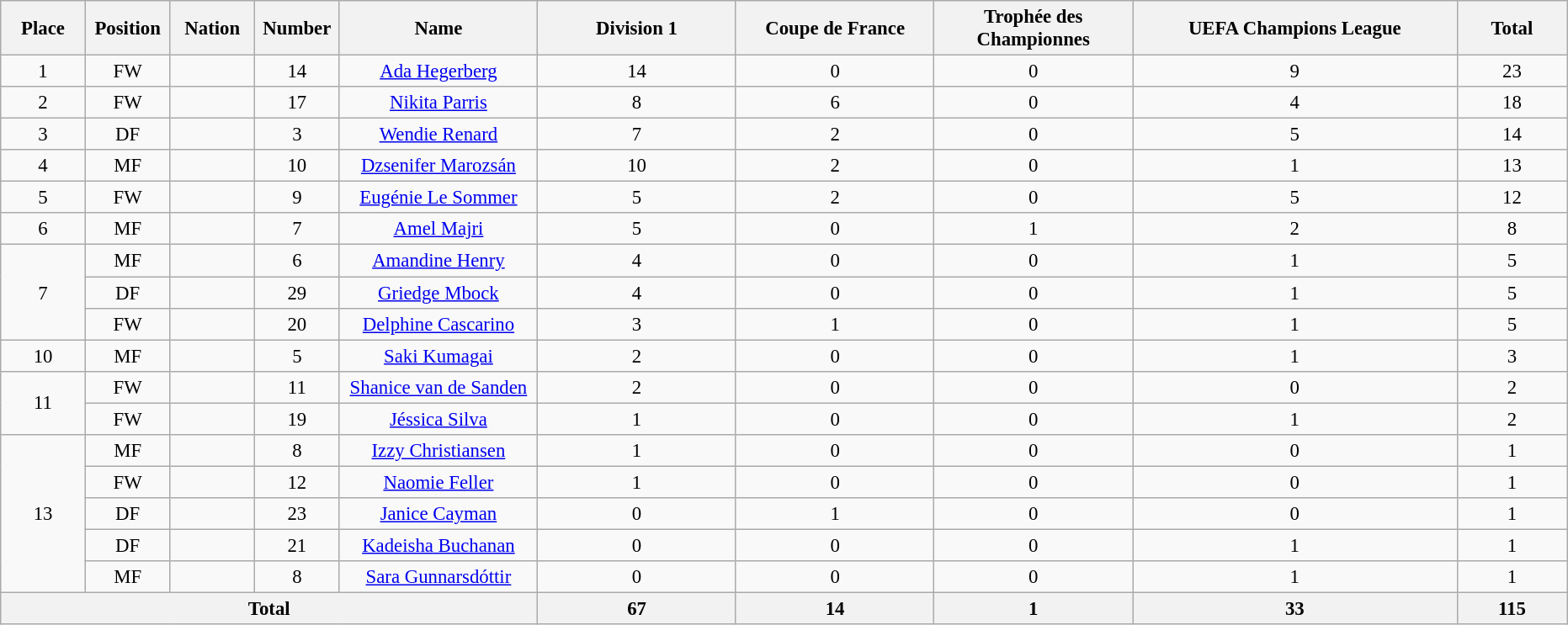<table class="wikitable" style="font-size: 95%; text-align: center;">
<tr>
<th width=60>Place</th>
<th width=60>Position</th>
<th width=60>Nation</th>
<th width=60>Number</th>
<th width=150>Name</th>
<th width=150>Division 1</th>
<th width=150>Coupe de France</th>
<th width=150>Trophée des Championnes</th>
<th width=250>UEFA Champions League</th>
<th width=80>Total</th>
</tr>
<tr>
<td>1</td>
<td>FW</td>
<td></td>
<td>14</td>
<td><a href='#'>Ada Hegerberg</a></td>
<td>14</td>
<td>0</td>
<td>0</td>
<td>9</td>
<td>23</td>
</tr>
<tr>
<td>2</td>
<td>FW</td>
<td></td>
<td>17</td>
<td><a href='#'>Nikita Parris</a></td>
<td>8</td>
<td>6</td>
<td>0</td>
<td>4</td>
<td>18</td>
</tr>
<tr>
<td>3</td>
<td>DF</td>
<td></td>
<td>3</td>
<td><a href='#'>Wendie Renard</a></td>
<td>7</td>
<td>2</td>
<td>0</td>
<td>5</td>
<td>14</td>
</tr>
<tr>
<td>4</td>
<td>MF</td>
<td></td>
<td>10</td>
<td><a href='#'>Dzsenifer Marozsán</a></td>
<td>10</td>
<td>2</td>
<td>0</td>
<td>1</td>
<td>13</td>
</tr>
<tr>
<td>5</td>
<td>FW</td>
<td></td>
<td>9</td>
<td><a href='#'>Eugénie Le Sommer</a></td>
<td>5</td>
<td>2</td>
<td>0</td>
<td>5</td>
<td>12</td>
</tr>
<tr>
<td>6</td>
<td>MF</td>
<td></td>
<td>7</td>
<td><a href='#'>Amel Majri</a></td>
<td>5</td>
<td>0</td>
<td>1</td>
<td>2</td>
<td>8</td>
</tr>
<tr>
<td rowspan="3">7</td>
<td>MF</td>
<td></td>
<td>6</td>
<td><a href='#'>Amandine Henry</a></td>
<td>4</td>
<td>0</td>
<td>0</td>
<td>1</td>
<td>5</td>
</tr>
<tr>
<td>DF</td>
<td></td>
<td>29</td>
<td><a href='#'>Griedge Mbock</a></td>
<td>4</td>
<td>0</td>
<td>0</td>
<td>1</td>
<td>5</td>
</tr>
<tr>
<td>FW</td>
<td></td>
<td>20</td>
<td><a href='#'>Delphine Cascarino</a></td>
<td>3</td>
<td>1</td>
<td>0</td>
<td>1</td>
<td>5</td>
</tr>
<tr>
<td>10</td>
<td>MF</td>
<td></td>
<td>5</td>
<td><a href='#'>Saki Kumagai</a></td>
<td>2</td>
<td>0</td>
<td>0</td>
<td>1</td>
<td>3</td>
</tr>
<tr>
<td rowspan="2">11</td>
<td>FW</td>
<td></td>
<td>11</td>
<td><a href='#'>Shanice van de Sanden</a></td>
<td>2</td>
<td>0</td>
<td>0</td>
<td>0</td>
<td>2</td>
</tr>
<tr>
<td>FW</td>
<td></td>
<td>19</td>
<td><a href='#'>Jéssica Silva</a></td>
<td>1</td>
<td>0</td>
<td>0</td>
<td>1</td>
<td>2</td>
</tr>
<tr>
<td rowspan="5">13</td>
<td>MF</td>
<td></td>
<td>8</td>
<td><a href='#'>Izzy Christiansen</a></td>
<td>1</td>
<td>0</td>
<td>0</td>
<td>0</td>
<td>1</td>
</tr>
<tr>
<td>FW</td>
<td></td>
<td>12</td>
<td><a href='#'>Naomie Feller</a></td>
<td>1</td>
<td>0</td>
<td>0</td>
<td>0</td>
<td>1</td>
</tr>
<tr>
<td>DF</td>
<td></td>
<td>23</td>
<td><a href='#'>Janice Cayman</a></td>
<td>0</td>
<td>1</td>
<td>0</td>
<td>0</td>
<td>1</td>
</tr>
<tr>
<td>DF</td>
<td></td>
<td>21</td>
<td><a href='#'>Kadeisha Buchanan</a></td>
<td>0</td>
<td>0</td>
<td>0</td>
<td>1</td>
<td>1</td>
</tr>
<tr>
<td>MF</td>
<td></td>
<td>8</td>
<td><a href='#'>Sara Gunnarsdóttir</a></td>
<td>0</td>
<td>0</td>
<td>0</td>
<td>1</td>
<td>1</td>
</tr>
<tr>
<th colspan=5>Total</th>
<th>67</th>
<th>14</th>
<th>1</th>
<th>33</th>
<th>115</th>
</tr>
</table>
